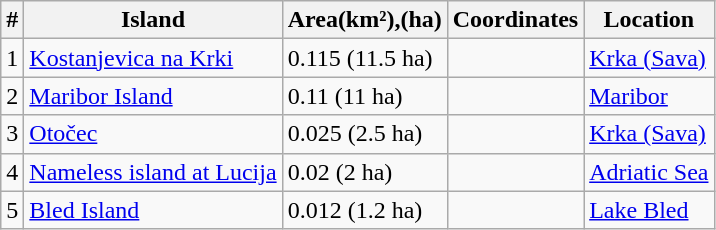<table class="wikitable sortable">
<tr>
<th>#</th>
<th><strong>Island</strong></th>
<th><strong>Area</strong>(km²),(ha)</th>
<th><strong>Coordinates</strong></th>
<th><strong>Location</strong></th>
</tr>
<tr>
<td>1</td>
<td><a href='#'>Kostanjevica na Krki</a></td>
<td>0.115 (11.5 ha)</td>
<td></td>
<td><a href='#'>Krka (Sava)</a></td>
</tr>
<tr>
<td>2</td>
<td><a href='#'>Maribor Island</a></td>
<td>0.11 (11 ha)</td>
<td></td>
<td><a href='#'>Maribor</a></td>
</tr>
<tr>
<td>3</td>
<td><a href='#'>Otočec</a></td>
<td>0.025 (2.5 ha)</td>
<td></td>
<td><a href='#'>Krka (Sava)</a></td>
</tr>
<tr>
<td>4</td>
<td><a href='#'>Nameless island at Lucija</a></td>
<td>0.02 (2 ha)</td>
<td></td>
<td><a href='#'>Adriatic Sea</a></td>
</tr>
<tr>
<td>5</td>
<td><a href='#'>Bled Island</a></td>
<td>0.012 (1.2 ha)</td>
<td></td>
<td><a href='#'>Lake Bled</a></td>
</tr>
</table>
